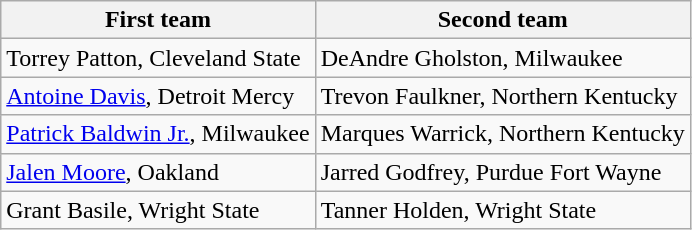<table class="wikitable">
<tr>
<th>First team</th>
<th>Second team</th>
</tr>
<tr>
<td>Torrey Patton, Cleveland State</td>
<td>DeAndre Gholston, Milwaukee</td>
</tr>
<tr>
<td><a href='#'>Antoine Davis</a>, Detroit Mercy</td>
<td>Trevon Faulkner, Northern Kentucky</td>
</tr>
<tr>
<td><a href='#'>Patrick Baldwin Jr.</a>, Milwaukee</td>
<td>Marques Warrick, Northern Kentucky</td>
</tr>
<tr>
<td><a href='#'>Jalen Moore</a>, Oakland</td>
<td>Jarred Godfrey, Purdue Fort Wayne</td>
</tr>
<tr>
<td>Grant Basile, Wright State</td>
<td>Tanner Holden, Wright State</td>
</tr>
</table>
